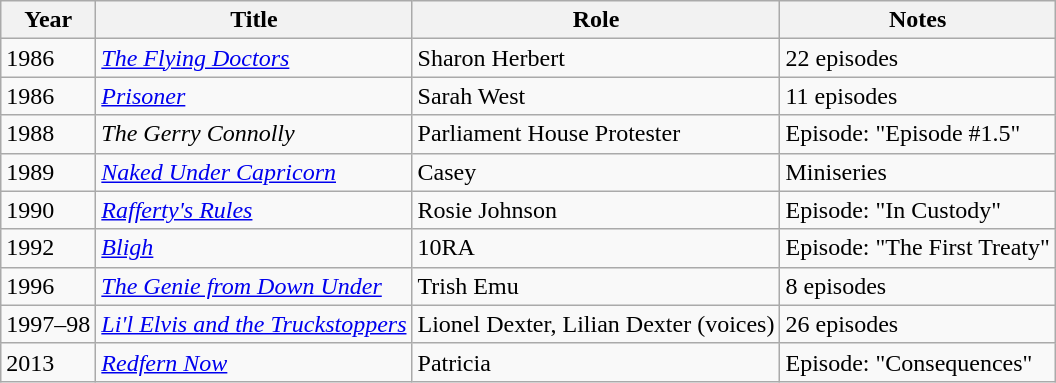<table class="wikitable sortable">
<tr>
<th>Year</th>
<th>Title</th>
<th>Role</th>
<th>Notes</th>
</tr>
<tr>
<td>1986</td>
<td><em><a href='#'>The Flying Doctors</a></em></td>
<td>Sharon Herbert</td>
<td>22 episodes</td>
</tr>
<tr>
<td>1986</td>
<td><em><a href='#'>Prisoner</a></em></td>
<td>Sarah West</td>
<td>11 episodes</td>
</tr>
<tr>
<td>1988</td>
<td><em>The Gerry Connolly</em></td>
<td>Parliament House Protester</td>
<td>Episode: "Episode #1.5"</td>
</tr>
<tr>
<td>1989</td>
<td><em><a href='#'>Naked Under Capricorn</a></em></td>
<td>Casey</td>
<td>Miniseries</td>
</tr>
<tr>
<td>1990</td>
<td><em><a href='#'>Rafferty's Rules</a></em></td>
<td>Rosie Johnson</td>
<td>Episode: "In Custody"</td>
</tr>
<tr>
<td>1992</td>
<td><em><a href='#'>Bligh</a></em></td>
<td>10RA</td>
<td>Episode: "The First Treaty"</td>
</tr>
<tr>
<td>1996</td>
<td><em><a href='#'>The Genie from Down Under</a></em></td>
<td>Trish Emu</td>
<td>8 episodes</td>
</tr>
<tr>
<td>1997–98</td>
<td><em><a href='#'>Li'l Elvis and the Truckstoppers</a></em></td>
<td>Lionel Dexter, Lilian Dexter (voices)</td>
<td>26 episodes</td>
</tr>
<tr>
<td>2013</td>
<td><em><a href='#'>Redfern Now</a></em></td>
<td>Patricia</td>
<td>Episode: "Consequences"</td>
</tr>
</table>
